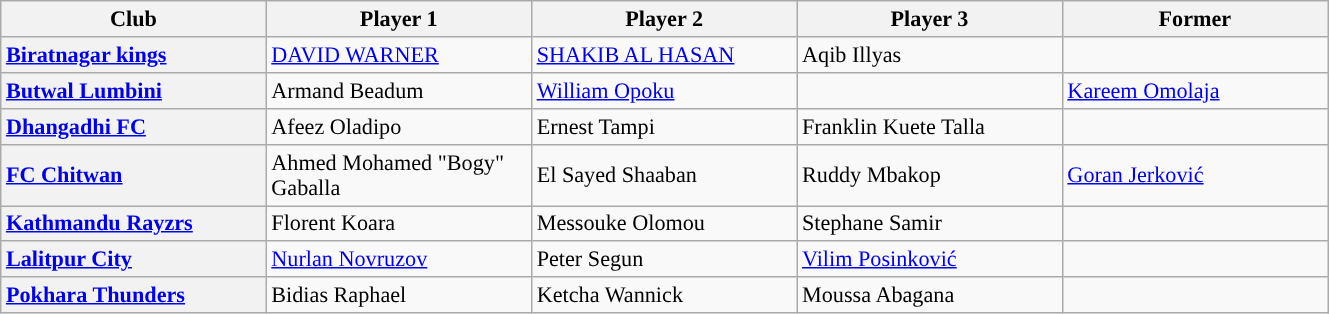<table class="sortable wikitable" style="text-align: left; font-size:92.5%">
<tr>
<th scope=col style="width:170px;">Club</th>
<th scope=col style="width:170px;">Player 1</th>
<th scope=col style="width:170px;">Player 2</th>
<th scope=col style="width:170px;">Player 3</th>
<th scope=col style="width:170px;">Former</th>
</tr>
<tr>
<th scope=row style="text-align: left;"><a href='#'>Biratnagar kings</a></th>
<td> <a href='#'>DAVID WARNER</a></td>
<td> <a href='#'>SHAKIB AL HASAN</a></td>
<td> Aqib Illyas</td>
<td></td>
</tr>
<tr>
<th scope=row style="text-align: left;"><a href='#'>Butwal Lumbini</a></th>
<td> Armand Beadum</td>
<td> <a href='#'>William Opoku</a></td>
<td></td>
<td> <a href='#'>Kareem Omolaja</a></td>
</tr>
<tr>
<th scope=row style="text-align: left;"><a href='#'>Dhangadhi FC</a></th>
<td> Afeez Oladipo</td>
<td> Ernest Tampi</td>
<td> Franklin Kuete Talla</td>
<td></td>
</tr>
<tr>
<th scope=row style="text-align: left;"><a href='#'>FC Chitwan</a></th>
<td> Ahmed Mohamed "Bogy" Gaballa</td>
<td> El Sayed Shaaban</td>
<td> Ruddy Mbakop</td>
<td> <a href='#'>Goran Jerković</a></td>
</tr>
<tr>
<th scope=row style="text-align: left;"><a href='#'>Kathmandu Rayzrs</a></th>
<td> Florent Koara</td>
<td> Messouke Olomou</td>
<td> Stephane Samir</td>
<td></td>
</tr>
<tr>
<th scope=row style="text-align: left;"><a href='#'>Lalitpur City</a></th>
<td> <a href='#'>Nurlan Novruzov</a></td>
<td> Peter Segun</td>
<td> <a href='#'>Vilim Posinković</a></td>
<td></td>
</tr>
<tr>
<th scope=row style="text-align: left;"><a href='#'>Pokhara Thunders</a></th>
<td> Bidias Raphael</td>
<td> Ketcha Wannick</td>
<td> Moussa Abagana</td>
<td></td>
</tr>
</table>
